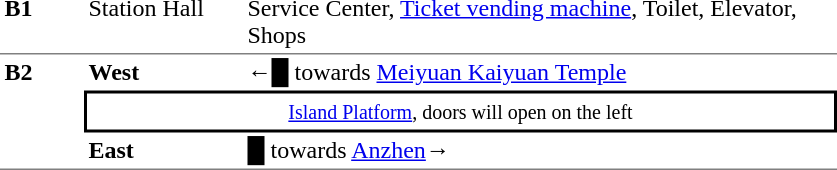<table table border=0 cellspacing=0 cellpadding=3>
<tr>
<td style="border-bottom:solid 1px gray;border-top:solid 0px gray;" width=50 valign=top><strong>B1</strong></td>
<td style="border-top:solid 0px gray;border-bottom:solid 1px gray;" width=100 valign=top>Station Hall</td>
<td style="border-top:solid 0px gray;border-bottom:solid 1px gray;" width=390 valign=top>Service Center, <a href='#'>Ticket vending machine</a>, Toilet, Elevator, Shops</td>
</tr>
<tr>
<td style="border-top:solid 0px gray;border-bottom:solid 1px gray;" width=50 rowspan=3 valign=top><strong>B2</strong></td>
<td style="border-top:solid 0px gray;" width=100><strong>West</strong></td>
<td style="border-top:solid 0px gray;" width=390>←<span>█</span> towards <a href='#'>Meiyuan Kaiyuan Temple</a></td>
</tr>
<tr>
<td style="border-top:solid 2px black;border-right:solid 2px black;border-left:solid 2px black;border-bottom:solid 2px black;text-align:center;" colspan=2><small><a href='#'>Island Platform</a>, doors will open on the left</small></td>
</tr>
<tr>
<td style="border-bottom:solid 1px gray;"><strong>East</strong></td>
<td style="border-bottom:solid 1px gray;"><span>█</span> towards <a href='#'>Anzhen</a>→</td>
</tr>
</table>
